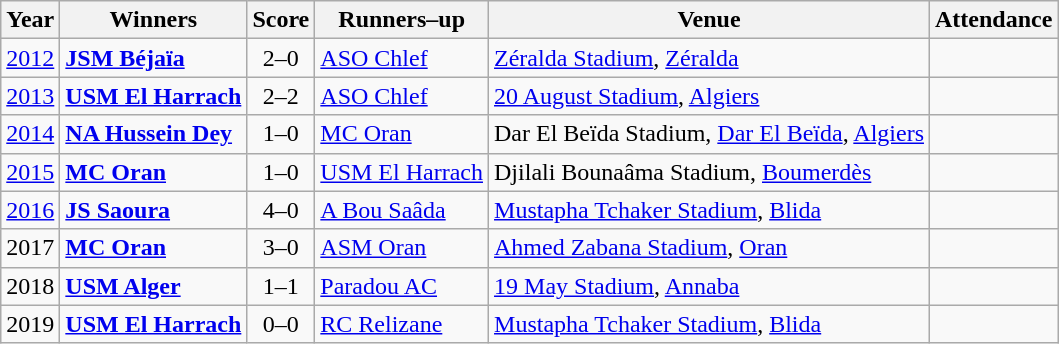<table class="wikitable">
<tr>
<th>Year</th>
<th>Winners</th>
<th>Score</th>
<th>Runners–up</th>
<th>Venue</th>
<th>Attendance</th>
</tr>
<tr>
<td><a href='#'>2012</a></td>
<td><strong><a href='#'>JSM Béjaïa</a></strong></td>
<td align=center>2–0</td>
<td><a href='#'>ASO Chlef</a></td>
<td><a href='#'>Zéralda Stadium</a>, <a href='#'>Zéralda</a></td>
<td></td>
</tr>
<tr>
<td><a href='#'>2013</a></td>
<td><strong><a href='#'>USM El Harrach</a></strong></td>
<td align=center>2–2 </td>
<td><a href='#'>ASO Chlef</a></td>
<td><a href='#'>20 August Stadium</a>, <a href='#'>Algiers</a></td>
<td></td>
</tr>
<tr>
<td><a href='#'>2014</a></td>
<td><strong><a href='#'>NA Hussein Dey</a></strong></td>
<td align=center>1–0</td>
<td><a href='#'>MC Oran</a></td>
<td>Dar El Beïda Stadium, <a href='#'>Dar El Beïda</a>, <a href='#'>Algiers</a></td>
<td></td>
</tr>
<tr>
<td><a href='#'>2015</a></td>
<td><strong><a href='#'>MC Oran</a></strong></td>
<td align=center>1–0</td>
<td><a href='#'>USM El Harrach</a></td>
<td>Djilali Bounaâma Stadium, <a href='#'>Boumerdès</a></td>
<td></td>
</tr>
<tr>
<td><a href='#'>2016</a></td>
<td><strong><a href='#'>JS Saoura</a></strong></td>
<td align=center>4–0</td>
<td><a href='#'>A Bou Saâda</a></td>
<td><a href='#'>Mustapha Tchaker Stadium</a>, <a href='#'>Blida</a></td>
<td></td>
</tr>
<tr>
<td>2017</td>
<td><strong><a href='#'>MC Oran</a></strong></td>
<td align=center>3–0</td>
<td><a href='#'>ASM Oran</a></td>
<td><a href='#'>Ahmed Zabana Stadium</a>, <a href='#'>Oran</a></td>
<td></td>
</tr>
<tr>
<td>2018</td>
<td><strong><a href='#'>USM Alger</a></strong></td>
<td align=center>1–1 </td>
<td><a href='#'>Paradou AC</a></td>
<td><a href='#'>19 May Stadium</a>, <a href='#'>Annaba</a></td>
<td></td>
</tr>
<tr>
<td>2019</td>
<td><strong><a href='#'>USM El Harrach</a></strong></td>
<td align=center>0–0 </td>
<td><a href='#'>RC Relizane</a></td>
<td><a href='#'>Mustapha Tchaker Stadium</a>, <a href='#'>Blida</a></td>
<td></td>
</tr>
</table>
